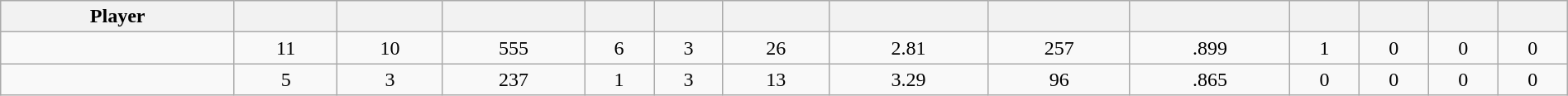<table class="wikitable sortable" style="width:100%; text-align:center;">
<tr>
<th>Player</th>
<th></th>
<th></th>
<th></th>
<th></th>
<th></th>
<th></th>
<th></th>
<th></th>
<th></th>
<th></th>
<th></th>
<th></th>
<th></th>
</tr>
<tr>
<td style=white-space:nowrap></td>
<td>11</td>
<td>10</td>
<td>555</td>
<td>6</td>
<td>3</td>
<td>26</td>
<td>2.81</td>
<td>257</td>
<td>.899</td>
<td>1</td>
<td>0</td>
<td>0</td>
<td>0</td>
</tr>
<tr>
<td style=white-space:nowrap></td>
<td>5</td>
<td>3</td>
<td>237</td>
<td>1</td>
<td>3</td>
<td>13</td>
<td>3.29</td>
<td>96</td>
<td>.865</td>
<td>0</td>
<td>0</td>
<td>0</td>
<td>0</td>
</tr>
</table>
